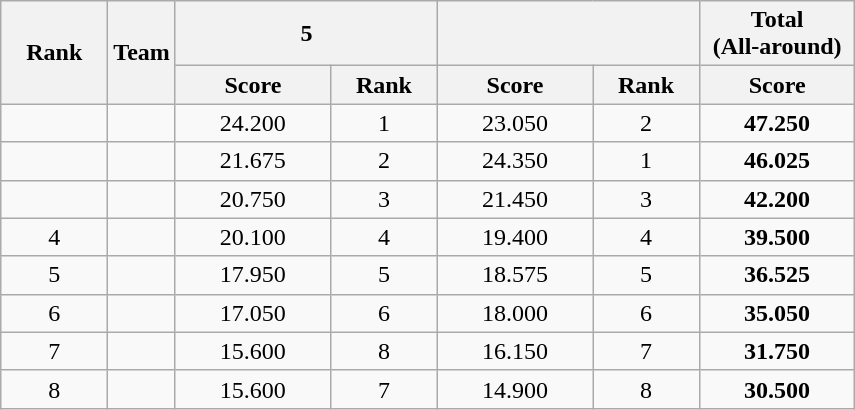<table class="wikitable" style="text-align:center">
<tr>
<th style="width:4em" rowspan="2">Rank</th>
<th rowspan="2">Team</th>
<th style="width:6em" colspan="2">5 </th>
<th style="width:6em" colspan="2"></th>
<th style="width:6em" colspan="2">Total<br>(All-around)</th>
</tr>
<tr>
<th style="width:6em">Score</th>
<th style="width:4em">Rank</th>
<th style="width:6em">Score</th>
<th style="width:4em">Rank</th>
<th style="width:6em">Score</th>
</tr>
<tr>
<td></td>
<td align="left"></td>
<td>24.200</td>
<td>1</td>
<td>23.050</td>
<td>2</td>
<td><strong>47.250</strong></td>
</tr>
<tr>
<td></td>
<td align="left"></td>
<td>21.675</td>
<td>2</td>
<td>24.350</td>
<td>1</td>
<td><strong>46.025</strong></td>
</tr>
<tr>
<td></td>
<td align="left"></td>
<td>20.750</td>
<td>3</td>
<td>21.450</td>
<td>3</td>
<td><strong>42.200</strong></td>
</tr>
<tr>
<td>4</td>
<td align="left"></td>
<td>20.100</td>
<td>4</td>
<td>19.400</td>
<td>4</td>
<td><strong>39.500</strong></td>
</tr>
<tr>
<td>5</td>
<td align="left"></td>
<td>17.950</td>
<td>5</td>
<td>18.575</td>
<td>5</td>
<td><strong>36.525</strong></td>
</tr>
<tr>
<td>6</td>
<td align="left"></td>
<td>17.050</td>
<td>6</td>
<td>18.000</td>
<td>6</td>
<td><strong>35.050</strong></td>
</tr>
<tr>
<td>7</td>
<td align="left"></td>
<td>15.600</td>
<td>8</td>
<td>16.150</td>
<td>7</td>
<td><strong>31.750</strong></td>
</tr>
<tr>
<td>8</td>
<td align="left"></td>
<td>15.600</td>
<td>7</td>
<td>14.900</td>
<td>8</td>
<td><strong>30.500</strong></td>
</tr>
</table>
